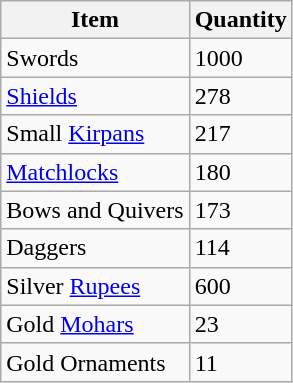<table class="wikitable sortable">
<tr>
<th>Item</th>
<th>Quantity</th>
</tr>
<tr>
<td>Swords</td>
<td>1000</td>
</tr>
<tr>
<td><a href='#'>Shields</a></td>
<td>278</td>
</tr>
<tr>
<td>Small <a href='#'>Kirpans</a></td>
<td>217</td>
</tr>
<tr>
<td><a href='#'>Matchlocks</a></td>
<td>180</td>
</tr>
<tr>
<td>Bows and Quivers</td>
<td>173</td>
</tr>
<tr>
<td>Daggers</td>
<td>114</td>
</tr>
<tr>
<td>Silver <a href='#'>Rupees</a></td>
<td>600</td>
</tr>
<tr>
<td>Gold <a href='#'>Mohars</a></td>
<td>23</td>
</tr>
<tr>
<td>Gold Ornaments</td>
<td>11</td>
</tr>
</table>
